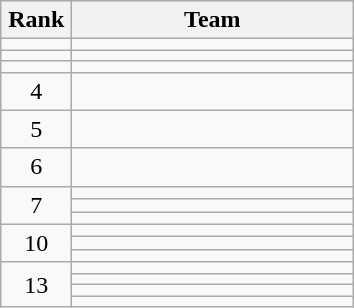<table class="wikitable" style="text-align: center;">
<tr>
<th width=40>Rank</th>
<th width=180>Team</th>
</tr>
<tr align=center>
<td></td>
<td style="text-align:left;"></td>
</tr>
<tr align=center>
<td></td>
<td style="text-align:left;"></td>
</tr>
<tr align=center>
<td></td>
<td style="text-align:left;"></td>
</tr>
<tr align=center>
<td>4</td>
<td style="text-align:left;"></td>
</tr>
<tr align=center>
<td>5</td>
<td style="text-align:left;"></td>
</tr>
<tr align=center>
<td>6</td>
<td style="text-align:left;"></td>
</tr>
<tr align=center>
<td rowspan=3>7</td>
<td style="text-align:left;"></td>
</tr>
<tr align=center>
<td style="text-align:left;"></td>
</tr>
<tr align=center>
<td style="text-align:left;"></td>
</tr>
<tr align=center>
<td rowspan=3>10</td>
<td style="text-align:left;"></td>
</tr>
<tr align=center>
<td style="text-align:left;"></td>
</tr>
<tr align=center>
<td style="text-align:left;"></td>
</tr>
<tr align=center>
<td rowspan=4>13</td>
<td style="text-align:left;"></td>
</tr>
<tr align=center>
<td style="text-align:left;"></td>
</tr>
<tr align=center>
<td style="text-align:left;"></td>
</tr>
<tr align=center>
<td style="text-align:left;"></td>
</tr>
</table>
